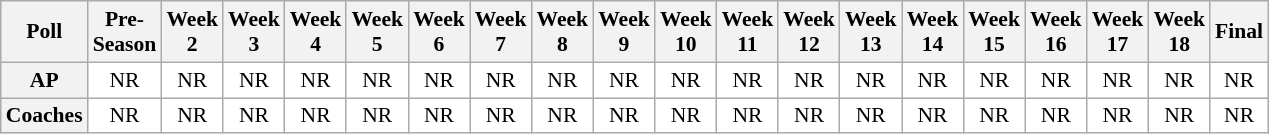<table class="wikitable" style="white-space:nowrap;font-size:90%">
<tr>
<th>Poll</th>
<th>Pre-<br>Season</th>
<th>Week<br>2</th>
<th>Week<br>3</th>
<th>Week<br>4</th>
<th>Week<br>5</th>
<th>Week<br>6</th>
<th>Week<br>7</th>
<th>Week<br>8</th>
<th>Week<br>9</th>
<th>Week<br>10</th>
<th>Week<br>11</th>
<th>Week<br>12</th>
<th>Week<br>13</th>
<th>Week<br>14</th>
<th>Week<br>15</th>
<th>Week<br>16</th>
<th>Week<br>17</th>
<th>Week<br>18</th>
<th>Final</th>
</tr>
<tr style="text-align:center;">
<th>AP</th>
<td style="background:#FFFFFF;">NR</td>
<td style="background:#FFFFFF;">NR</td>
<td style="background:#FFFFFF;">NR</td>
<td style="background:#FFFFFF;">NR</td>
<td style="background:#FFFFFF;">NR</td>
<td style="background:#FFFFFF;">NR</td>
<td style="background:#FFFFFF;">NR</td>
<td style="background:#FFFFFF;">NR</td>
<td style="background:#FFFFFF;">NR</td>
<td style="background:#FFFFFF;">NR</td>
<td style="background:#FFFFFF;">NR</td>
<td style="background:#FFFFFF;">NR</td>
<td style="background:#FFFFFF;">NR</td>
<td style="background:#FFFFFF;">NR</td>
<td style="background:#FFFFFF;">NR</td>
<td style="background:#FFFFFF;">NR</td>
<td style="background:#FFFFFF;">NR</td>
<td style="background:#FFFFFF;">NR</td>
<td style="background:#FFFFFF;">NR</td>
</tr>
<tr style="text-align:center;">
<th>Coaches</th>
<td style="background:#FFFFFF;">NR</td>
<td style="background:#FFFFFF;">NR</td>
<td style="background:#FFFFFF;">NR</td>
<td style="background:#FFFFFF;">NR</td>
<td style="background:#FFFFFF;">NR</td>
<td style="background:#FFFFFF;">NR</td>
<td style="background:#FFFFFF;">NR</td>
<td style="background:#FFFFFF;">NR</td>
<td style="background:#FFFFFF;">NR</td>
<td style="background:#FFFFFF;">NR</td>
<td style="background:#FFFFFF;">NR</td>
<td style="background:#FFFFFF;">NR</td>
<td style="background:#FFFFFF;">NR</td>
<td style="background:#FFFFFF;">NR</td>
<td style="background:#FFFFFF;">NR</td>
<td style="background:#FFFFFF;">NR</td>
<td style="background:#FFFFFF;">NR</td>
<td style="background:#FFFFFF;">NR</td>
<td style="background:#FFFFFF;">NR</td>
</tr>
</table>
